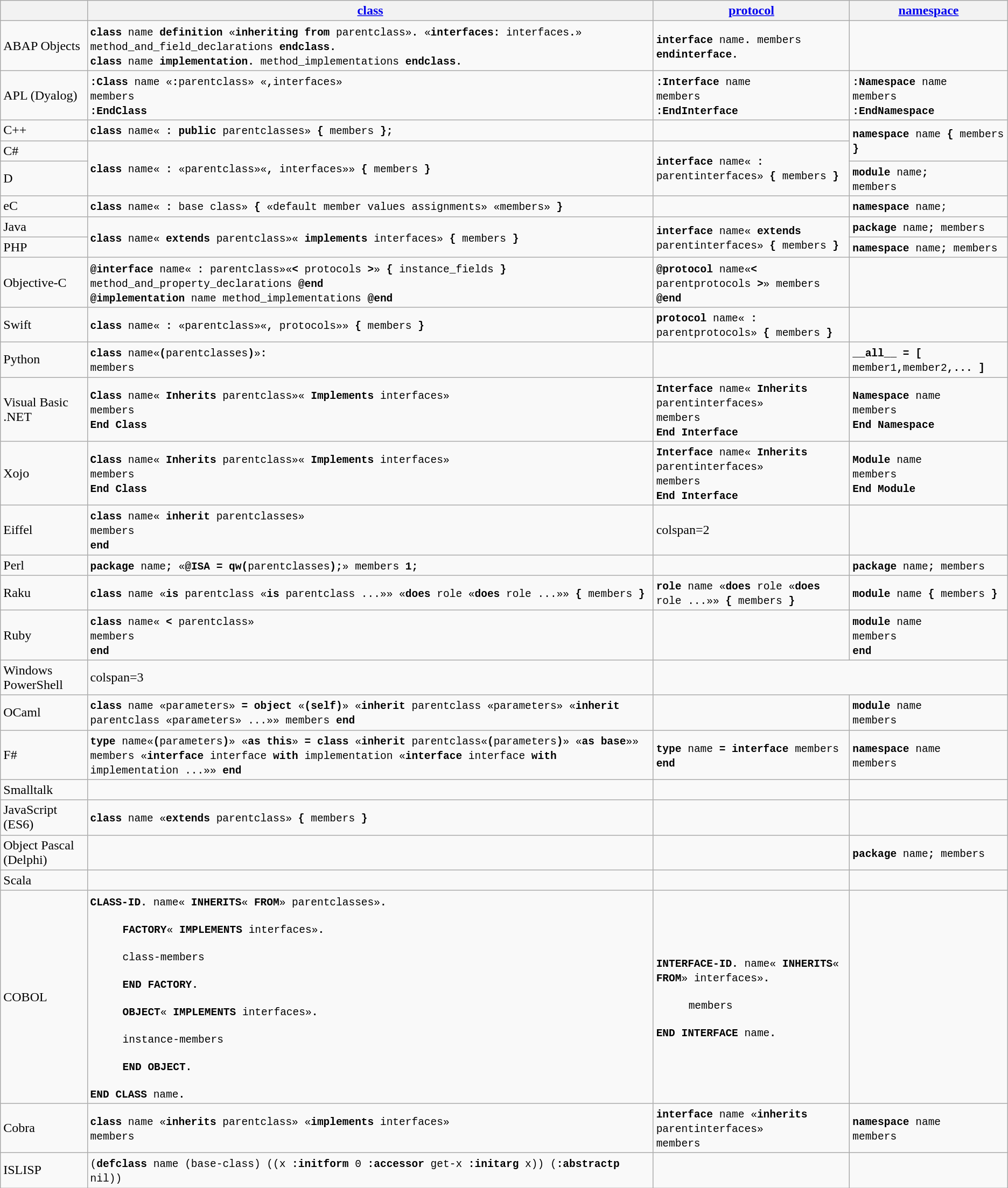<table class="wikitable">
<tr>
<th></th>
<th><a href='#'>class</a></th>
<th><a href='#'>protocol</a></th>
<th><a href='#'>namespace</a></th>
</tr>
<tr>
<td>ABAP Objects</td>
<td><code><strong>class</strong> name <strong>definition</strong> «<strong>inheriting from</strong> parentclass»<strong>.</strong> «<strong>interfaces:</strong> interfaces<strong>.</strong>» method_and_field_declarations <strong>endclass.</strong><br><strong>class</strong> name <strong>implementation.</strong> method_implementations <strong>endclass.</strong></code></td>
<td><code><strong>interface</strong> name<strong>.</strong> members <strong>endinterface.</strong></code></td>
<td></td>
</tr>
<tr>
<td>APL (Dyalog)</td>
<td><code><strong>:Class</strong> name «<strong>:</strong>parentclass» «<strong>,</strong>interfaces»</code><br><code>members</code><br><code><strong>:EndClass</strong></code></td>
<td><code><strong>:Interface</strong> name</code><br><code>members</code><br><code><strong>:EndInterface</strong></code></td>
<td><code><strong>:Namespace</strong> name</code><br><code>members</code><br><code><strong>:EndNamespace</strong></code></td>
</tr>
<tr>
<td>C++</td>
<td><code><strong>class </strong>name«<strong> : public </strong>parentclasses</code><code>»<strong> { </strong>members<strong> };</strong></code></td>
<td></td>
<td rowspan=2><code><strong>namespace </strong>name<strong> { </strong>members<strong> }</strong></code></td>
</tr>
<tr>
<td>C#</td>
<td rowspan=2><code><strong>class </strong>name«<strong> : </strong>«parentclass»«<strong>,</strong> interfaces»»<strong> { </strong>members<strong> }</strong></code></td>
<td rowspan=2><code><strong>interface</strong> name« <strong>:</strong> parentinterfaces» <strong>{</strong> members <strong>}</strong></code></td>
</tr>
<tr>
<td>D</td>
<td><code><strong>module </strong>name<strong>;</strong> <br> members</code></td>
</tr>
<tr>
<td>eC</td>
<td><code><strong>class</strong> name« <strong>:</strong> base class» <strong>{</strong> «default member values assignments» «members» <strong>}</strong></code></td>
<td><code></code></td>
<td><code><strong>namespace</strong> name;</code></td>
</tr>
<tr>
<td>Java</td>
<td rowspan=2><code><strong>class </strong>name«<strong> extends </strong>parentclass»«<strong> implements </strong>interfaces»<strong> { </strong>members<strong> }</strong></code></td>
<td rowspan=2><code><strong>interface</strong> name« <strong>extends</strong> parentinterfaces» <strong>{</strong> members <strong>}</strong></code></td>
<td><code><strong>package </strong>name<strong>;</strong> members</code></td>
</tr>
<tr>
<td>PHP</td>
<td><code><strong>namespace </strong>name<strong>; </strong>members</code></td>
</tr>
<tr>
<td>Objective-C</td>
<td><code><strong>@interface </strong>name«<strong> : </strong>parentclass»</code><code>«<strong><</strong> protocols <strong>></strong>»<strong> { </strong>instance_fields<strong> } </strong>method_and_property_declarations<strong> @end <br> @implementation </strong>name method_implementations<strong> @end</strong></code></td>
<td><code><strong>@protocol </strong>name«<strong><</strong> parentprotocols <strong>></strong>» members<strong> @end</strong></code></td>
<td></td>
</tr>
<tr>
<td>Swift</td>
<td><code><strong>class </strong>name«<strong> : </strong>«parentclass»«<strong>,</strong> protocols»»<strong> { </strong>members<strong> }</strong></code></td>
<td><code><strong>protocol </strong>name«<strong> : </strong>parentprotocols»<strong> { </strong>members<strong> }</strong></code></td>
<td></td>
</tr>
<tr>
<td>Python</td>
<td><code><strong>class </strong>name«<strong>(</strong>parentclasses<strong>)</strong>»<strong>:<br> </strong>members</code></td>
<td></td>
<td><code><strong>__all__ = [ </strong>member1<strong>,</strong>member2<strong>,... ]</strong></code></td>
</tr>
<tr>
<td>Visual Basic .NET</td>
<td><code><strong>Class </strong>name«<strong> Inherits </strong>parentclass»«<strong> Implements </strong>interfaces»<br>members <br><strong>End Class</strong></code></td>
<td><code><strong>Interface </strong>name«<strong> Inherits </strong>parentinterfaces»<br>members <br><strong>End Interface</strong></code></td>
<td><code><strong>Namespace </strong>name<br>members <br><strong>End Namespace</strong></code></td>
</tr>
<tr>
<td>Xojo</td>
<td><code><strong>Class </strong>name«<strong> Inherits </strong>parentclass»«<strong> Implements </strong>interfaces»<br>members <br><strong>End Class</strong></code></td>
<td><code><strong>Interface </strong>name«<strong> Inherits </strong>parentinterfaces»<br>members <br><strong>End Interface</strong></code></td>
<td><code><strong>Module </strong>name<br>members <br><strong>End Module</strong></code></td>
</tr>
<tr>
<td>Eiffel</td>
<td><code><strong>class </strong>name«<strong> inherit </strong>parentclasses»<br>members<br><strong>end</strong></code></td>
<td>colspan=2 </td>
</tr>
<tr>
<td>Perl</td>
<td><code><strong>package </strong>name<strong>; </strong>«<strong>@ISA = qw(</strong>parentclasses<strong>);</strong>» members <strong>1;</strong></code></td>
<td></td>
<td><code><strong>package </strong>name<strong>;</strong> members</code></td>
</tr>
<tr>
<td>Raku</td>
<td><code><strong>class </strong>name «<strong>is</strong> parentclass «<strong>is</strong> parentclass ...»» «<strong>does</strong> role «<strong>does</strong> role ...»» <strong>{</strong> members <strong>}</strong></code></td>
<td><code><strong>role </strong>name «<strong>does</strong> role «<strong>does</strong> role ...»» <strong>{</strong> members <strong>}</strong></code></td>
<td><code><strong>module</strong> name <strong>{</strong> members <strong>}</strong></code></td>
</tr>
<tr>
<td>Ruby</td>
<td><code><strong>class </strong>name« <strong><</strong> parentclass» <br> members <br> <strong>end</strong></code></td>
<td></td>
<td><code><strong>module </strong>name <br> members <br> <strong>end</strong></code></td>
</tr>
<tr>
<td>Windows PowerShell</td>
<td>colspan=3 </td>
</tr>
<tr>
<td>OCaml</td>
<td><code><strong>class </strong>name «parameters»<strong> = object </strong>«<strong>(self)</strong>» «<strong>inherit </strong>parentclass «parameters» «<strong>inherit </strong>parentclass «parameters» ...»» members <strong>end</strong></code></td>
<td></td>
<td><code><strong>module</strong> name <br> members</code></td>
</tr>
<tr>
<td>F#</td>
<td><code><strong>type </strong>name«<strong>(</strong>parameters<strong>)</strong>»<strong> </strong>«<strong>as this</strong>» <strong>= class</strong> «<strong>inherit </strong>parentclass«<strong>(</strong>parameters<strong>)</strong>» «<strong>as base</strong>»» members «<strong>interface</strong> interface <strong>with</strong> implementation «<strong>interface</strong> interface <strong>with</strong> implementation ...»» <strong>end</strong></code></td>
<td><code><strong>type </strong>name <strong>= interface</strong> members <strong>end</strong></code></td>
<td><code><strong>namespace</strong> name <br> members</code></td>
</tr>
<tr>
<td>Smalltalk</td>
<td></td>
<td></td>
<td></td>
</tr>
<tr>
<td>JavaScript (ES6)</td>
<td><strong><code>class</code></strong><code> name «<strong>extends</strong> parentclass» <strong>{</strong> members <strong>}</strong> </code></td>
<td></td>
<td></td>
</tr>
<tr>
<td>Object Pascal (Delphi)</td>
<td></td>
<td></td>
<td><code><strong>package </strong>name<strong>;</strong> members</code></td>
</tr>
<tr>
<td>Scala</td>
<td></td>
<td></td>
<td></td>
</tr>
<tr>
<td>COBOL</td>
<td><code><strong>CLASS-ID.</strong> name« <strong>INHERITS</strong>« <strong>FROM</strong>» parentclasses»<strong>.</strong></code><br><ul><code><strong>FACTORY</strong>« <strong>IMPLEMENTS</strong> interfaces»<strong>.</strong></code></ul>
<ul><code>class-members</code></ul>
<ul><code><strong>END FACTORY.</strong></code></ul>
<ul><code><strong>OBJECT</strong>« <strong>IMPLEMENTS</strong> interfaces»<strong>.</strong></code></ul>
<ul><code>instance-members</code></ul>
<ul><code><strong>END OBJECT.</strong></code></ul>
<code><strong>END CLASS</strong> name<strong>.</strong></code></td>
<td><code><strong>INTERFACE-ID.</strong> name« <strong>INHERITS</strong>« <strong>FROM</strong>» interfaces»<strong>.</strong></code><br><ul><code>members</code></ul>
<code><strong>END INTERFACE</strong> name<strong>.</strong></code></td>
<td></td>
</tr>
<tr>
<td>Cobra</td>
<td><code><strong>class</strong> name «<strong>inherits</strong> parentclass» «<strong>implements</strong> interfaces»<br> members</code></td>
<td><code><strong>interface</strong> name «<strong>inherits</strong> parentinterfaces»<br> members</code></td>
<td><code><strong>namespace</strong> name<br> members</code></td>
</tr>
<tr>
<td>ISLISP</td>
<td><code>(<strong>defclass</strong> name (base-class) ((x <strong>:initform</strong> 0 <strong>:accessor</strong> get-x <strong>:initarg</strong>  x)) (<strong>:abstractp</strong> nil))</code></td>
<td></td>
<td></td>
</tr>
</table>
